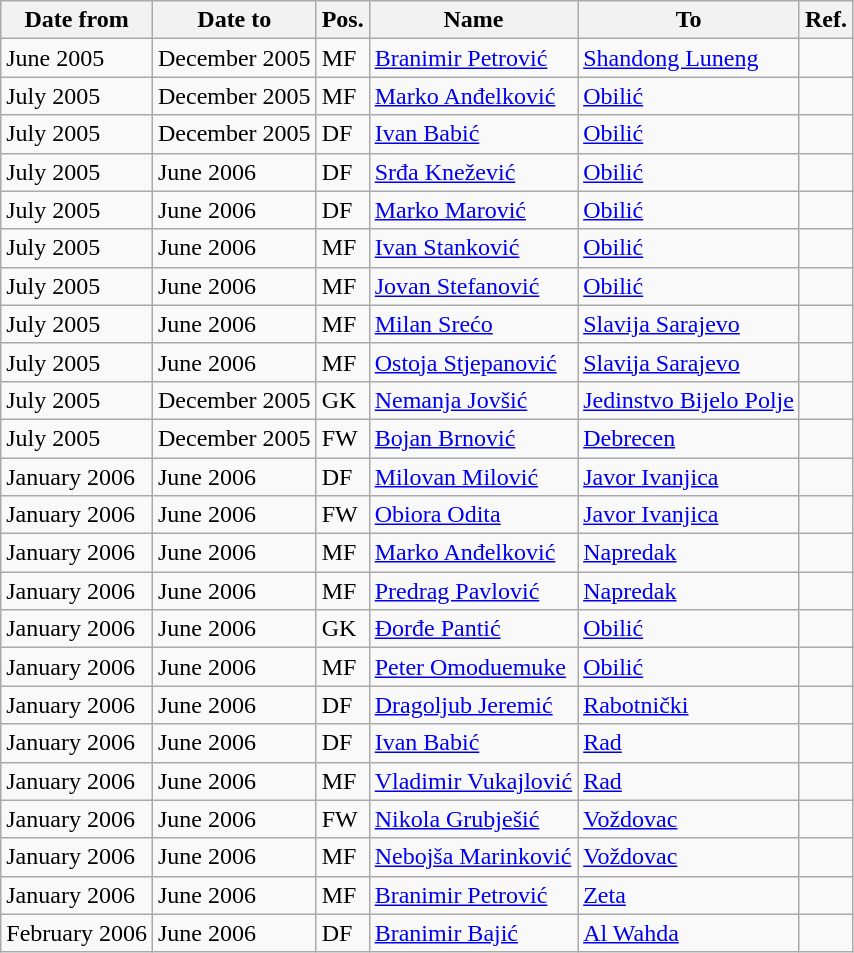<table class="wikitable">
<tr>
<th>Date from</th>
<th>Date to</th>
<th>Pos.</th>
<th>Name</th>
<th>To</th>
<th>Ref.</th>
</tr>
<tr>
<td>June 2005</td>
<td>December 2005</td>
<td>MF</td>
<td> <a href='#'>Branimir Petrović</a></td>
<td> <a href='#'>Shandong Luneng</a></td>
<td></td>
</tr>
<tr>
<td>July 2005</td>
<td>December 2005</td>
<td>MF</td>
<td> <a href='#'>Marko Anđelković</a></td>
<td> <a href='#'>Obilić</a></td>
<td></td>
</tr>
<tr>
<td>July 2005</td>
<td>December 2005</td>
<td>DF</td>
<td> <a href='#'>Ivan Babić</a></td>
<td> <a href='#'>Obilić</a></td>
<td></td>
</tr>
<tr>
<td>July 2005</td>
<td>June 2006</td>
<td>DF</td>
<td> <a href='#'>Srđa Knežević</a></td>
<td> <a href='#'>Obilić</a></td>
<td></td>
</tr>
<tr>
<td>July 2005</td>
<td>June 2006</td>
<td>DF</td>
<td> <a href='#'>Marko Marović</a></td>
<td> <a href='#'>Obilić</a></td>
<td></td>
</tr>
<tr>
<td>July 2005</td>
<td>June 2006</td>
<td>MF</td>
<td> <a href='#'>Ivan Stanković</a></td>
<td> <a href='#'>Obilić</a></td>
<td></td>
</tr>
<tr>
<td>July 2005</td>
<td>June 2006</td>
<td>MF</td>
<td> <a href='#'>Jovan Stefanović</a></td>
<td> <a href='#'>Obilić</a></td>
<td></td>
</tr>
<tr>
<td>July 2005</td>
<td>June 2006</td>
<td>MF</td>
<td> <a href='#'>Milan Srećo</a></td>
<td> <a href='#'>Slavija Sarajevo</a></td>
<td></td>
</tr>
<tr>
<td>July 2005</td>
<td>June 2006</td>
<td>MF</td>
<td> <a href='#'>Ostoja Stjepanović</a></td>
<td> <a href='#'>Slavija Sarajevo</a></td>
<td></td>
</tr>
<tr>
<td>July 2005</td>
<td>December 2005</td>
<td>GK</td>
<td> <a href='#'>Nemanja Jovšić</a></td>
<td> <a href='#'>Jedinstvo Bijelo Polje</a></td>
<td></td>
</tr>
<tr>
<td>July 2005</td>
<td>December 2005</td>
<td>FW</td>
<td> <a href='#'>Bojan Brnović</a></td>
<td> <a href='#'>Debrecen</a></td>
<td></td>
</tr>
<tr>
<td>January 2006</td>
<td>June 2006</td>
<td>DF</td>
<td> <a href='#'>Milovan Milović</a></td>
<td> <a href='#'>Javor Ivanjica</a></td>
<td></td>
</tr>
<tr>
<td>January 2006</td>
<td>June 2006</td>
<td>FW</td>
<td> <a href='#'>Obiora Odita</a></td>
<td> <a href='#'>Javor Ivanjica</a></td>
<td></td>
</tr>
<tr>
<td>January 2006</td>
<td>June 2006</td>
<td>MF</td>
<td> <a href='#'>Marko Anđelković</a></td>
<td> <a href='#'>Napredak</a></td>
<td></td>
</tr>
<tr>
<td>January 2006</td>
<td>June 2006</td>
<td>MF</td>
<td> <a href='#'>Predrag Pavlović</a></td>
<td> <a href='#'>Napredak</a></td>
<td></td>
</tr>
<tr>
<td>January 2006</td>
<td>June 2006</td>
<td>GK</td>
<td> <a href='#'>Đorđe Pantić</a></td>
<td> <a href='#'>Obilić</a></td>
<td></td>
</tr>
<tr>
<td>January 2006</td>
<td>June 2006</td>
<td>MF</td>
<td> <a href='#'>Peter Omoduemuke</a></td>
<td> <a href='#'>Obilić</a></td>
<td></td>
</tr>
<tr>
<td>January 2006</td>
<td>June 2006</td>
<td>DF</td>
<td> <a href='#'>Dragoljub Jeremić</a></td>
<td> <a href='#'>Rabotnički</a></td>
<td></td>
</tr>
<tr>
<td>January 2006</td>
<td>June 2006</td>
<td>DF</td>
<td> <a href='#'>Ivan Babić</a></td>
<td> <a href='#'>Rad</a></td>
<td></td>
</tr>
<tr>
<td>January 2006</td>
<td>June 2006</td>
<td>MF</td>
<td> <a href='#'>Vladimir Vukajlović</a></td>
<td> <a href='#'>Rad</a></td>
<td></td>
</tr>
<tr>
<td>January 2006</td>
<td>June 2006</td>
<td>FW</td>
<td> <a href='#'>Nikola Grubješić</a></td>
<td> <a href='#'>Voždovac</a></td>
<td></td>
</tr>
<tr>
<td>January 2006</td>
<td>June 2006</td>
<td>MF</td>
<td> <a href='#'>Nebojša Marinković</a></td>
<td> <a href='#'>Voždovac</a></td>
<td></td>
</tr>
<tr>
<td>January 2006</td>
<td>June 2006</td>
<td>MF</td>
<td> <a href='#'>Branimir Petrović</a></td>
<td> <a href='#'>Zeta</a></td>
<td></td>
</tr>
<tr>
<td>February 2006</td>
<td>June 2006</td>
<td>DF</td>
<td> <a href='#'>Branimir Bajić</a></td>
<td> <a href='#'>Al Wahda</a></td>
<td></td>
</tr>
</table>
